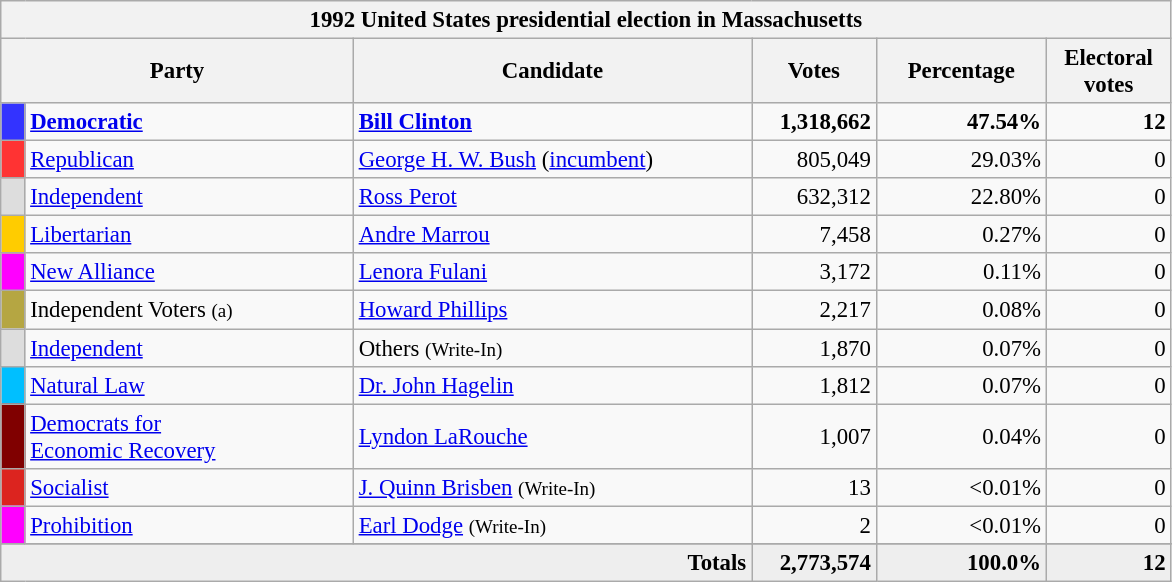<table class="wikitable" style="font-size: 95%;">
<tr>
<th colspan="6">1992 United States presidential election in Massachusetts</th>
</tr>
<tr>
<th colspan="2" style="width: 15em">Party</th>
<th style="width: 17em">Candidate</th>
<th style="width: 5em">Votes</th>
<th style="width: 7em">Percentage</th>
<th style="width: 5em">Electoral votes</th>
</tr>
<tr>
<th style="background-color:#3333FF; width: 3px"></th>
<td style="width: 130px"><strong><a href='#'>Democratic</a></strong></td>
<td><strong><a href='#'>Bill Clinton</a></strong></td>
<td align="right"><strong>1,318,662</strong></td>
<td align="right"><strong>47.54%</strong></td>
<td align="right"><strong>12</strong></td>
</tr>
<tr>
<th style="background-color:#FF3333; width: 3px"></th>
<td style="width: 130px"><a href='#'>Republican</a></td>
<td><a href='#'>George H. W. Bush</a> (<a href='#'>incumbent</a>)</td>
<td align="right">805,049</td>
<td align="right">29.03%</td>
<td align="right">0</td>
</tr>
<tr>
<th style="background-color:#DDDDDD; width: 3px"></th>
<td style="width: 130px"><a href='#'>Independent</a></td>
<td><a href='#'>Ross Perot</a></td>
<td align="right">632,312</td>
<td align="right">22.80%</td>
<td align="right">0</td>
</tr>
<tr>
<th style="background-color:#FFCC00; width: 3px"></th>
<td style="width: 130px"><a href='#'>Libertarian</a></td>
<td><a href='#'>Andre Marrou</a></td>
<td align="right">7,458</td>
<td align="right">0.27%</td>
<td align="right">0</td>
</tr>
<tr>
<th style="background-color:#FF00FF; width: 3px"></th>
<td style="width: 130px"><a href='#'>New Alliance</a></td>
<td><a href='#'>Lenora Fulani</a></td>
<td align="right">3,172</td>
<td align="right">0.11%</td>
<td align="right">0</td>
</tr>
<tr>
<th style="background-color:#B5A642; width: 3px"></th>
<td style="width: 130px">Independent Voters <small>(a)</small></td>
<td><a href='#'>Howard Phillips</a></td>
<td align="right">2,217</td>
<td align="right">0.08%</td>
<td align="right">0</td>
</tr>
<tr>
<th style="background-color:#DDDDDD; width: 3px"></th>
<td style="width: 130px"><a href='#'>Independent</a></td>
<td>Others <small>(Write-In)</small></td>
<td align="right">1,870</td>
<td align="right">0.07%</td>
<td align="right">0</td>
</tr>
<tr>
<th style="background-color:#00BFFF; width: 3px"></th>
<td style="width: 130px"><a href='#'>Natural Law</a></td>
<td><a href='#'>Dr. John Hagelin</a></td>
<td align="right">1,812</td>
<td align="right">0.07%</td>
<td align="right">0</td>
</tr>
<tr>
<th style="background-color:#800000; width: 3px"></th>
<td style="width: 130px"><a href='#'>Democrats for<br>Economic Recovery</a></td>
<td><a href='#'>Lyndon LaRouche</a></td>
<td align="right">1,007</td>
<td align="right">0.04%</td>
<td align="right">0</td>
</tr>
<tr>
<th style="background-color:#DC241f; width: 3px"></th>
<td style="width: 130px"><a href='#'>Socialist</a></td>
<td><a href='#'>J. Quinn Brisben</a> <small>(Write-In)</small></td>
<td align="right">13</td>
<td align="right"><0.01%</td>
<td align="right">0</td>
</tr>
<tr>
<th style="background-color:#FF00FF; width: 3px"></th>
<td style="width: 130px"><a href='#'>Prohibition</a></td>
<td><a href='#'>Earl Dodge</a> <small>(Write-In)</small></td>
<td align="right">2</td>
<td align="right"><0.01%</td>
<td align="right">0</td>
</tr>
<tr>
</tr>
<tr bgcolor="#EEEEEE">
<td colspan="3" align="right"><strong>Totals</strong></td>
<td align="right"><strong>2,773,574</strong></td>
<td align="right"><strong>100.0%</strong></td>
<td align="right"><strong>12</strong></td>
</tr>
</table>
